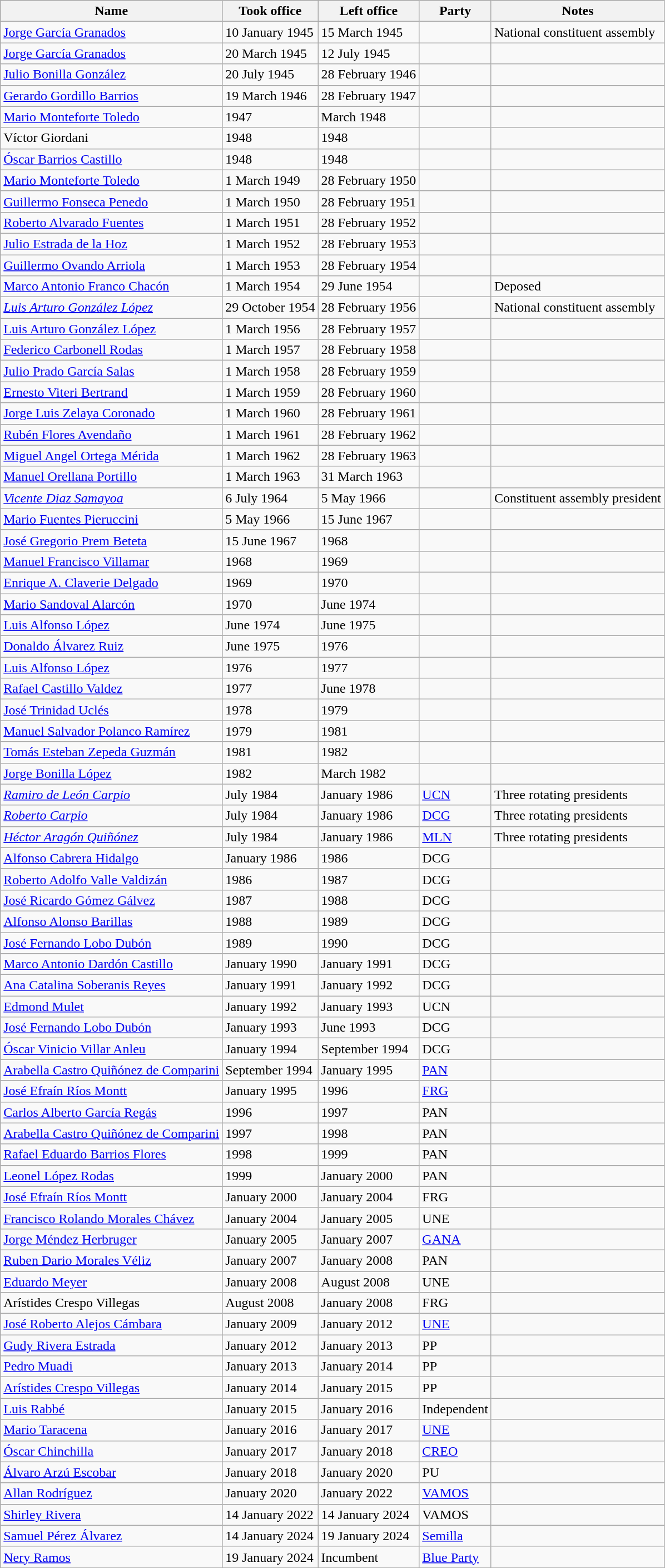<table class="wikitable">
<tr>
<th>Name</th>
<th>Took office</th>
<th>Left office</th>
<th>Party</th>
<th>Notes</th>
</tr>
<tr>
<td><a href='#'>Jorge García Granados</a></td>
<td>10 January 1945</td>
<td>15 March 1945</td>
<td></td>
<td>National constituent assembly</td>
</tr>
<tr>
<td><a href='#'>Jorge García Granados</a></td>
<td>20 March 1945</td>
<td>12 July 1945</td>
<td></td>
<td></td>
</tr>
<tr>
<td><a href='#'>Julio Bonilla González</a></td>
<td>20 July 1945</td>
<td>28 February 1946</td>
<td></td>
<td></td>
</tr>
<tr>
<td><a href='#'>Gerardo Gordillo Barrios</a></td>
<td>19 March 1946</td>
<td>28 February 1947</td>
<td></td>
<td></td>
</tr>
<tr>
<td><a href='#'>Mario Monteforte Toledo</a></td>
<td>1947</td>
<td>March 1948</td>
<td></td>
<td></td>
</tr>
<tr>
<td>Víctor Giordani</td>
<td>1948</td>
<td>1948</td>
<td></td>
<td></td>
</tr>
<tr>
<td><a href='#'>Óscar Barrios Castillo</a></td>
<td>1948</td>
<td>1948</td>
<td></td>
<td></td>
</tr>
<tr>
<td><a href='#'>Mario Monteforte Toledo</a></td>
<td>1 March 1949</td>
<td>28 February 1950</td>
<td></td>
<td></td>
</tr>
<tr>
<td><a href='#'>Guillermo Fonseca Penedo</a></td>
<td>1 March 1950</td>
<td>28 February 1951</td>
<td></td>
<td></td>
</tr>
<tr>
<td><a href='#'>Roberto Alvarado Fuentes</a></td>
<td>1 March 1951</td>
<td>28 February 1952</td>
<td></td>
<td></td>
</tr>
<tr>
<td><a href='#'>Julio Estrada de la Hoz</a></td>
<td>1 March 1952</td>
<td>28 February 1953</td>
<td></td>
<td></td>
</tr>
<tr>
<td><a href='#'>Guillermo Ovando Arriola</a></td>
<td>1 March 1953</td>
<td>28 February 1954</td>
<td></td>
<td></td>
</tr>
<tr>
<td><a href='#'>Marco Antonio Franco Chacón</a></td>
<td>1 March 1954</td>
<td>29 June 1954</td>
<td></td>
<td>Deposed</td>
</tr>
<tr>
<td><em><a href='#'>Luis Arturo González López</a></em></td>
<td>29 October 1954</td>
<td>28 February 1956</td>
<td></td>
<td>National constituent assembly</td>
</tr>
<tr>
<td><a href='#'>Luis Arturo González López</a></td>
<td>1 March 1956</td>
<td>28 February 1957</td>
<td></td>
<td></td>
</tr>
<tr>
<td><a href='#'>Federico Carbonell Rodas</a></td>
<td>1 March 1957</td>
<td>28 February 1958</td>
<td></td>
<td></td>
</tr>
<tr>
<td><a href='#'>Julio Prado García Salas</a></td>
<td>1 March 1958</td>
<td>28 February 1959</td>
<td></td>
<td></td>
</tr>
<tr>
<td><a href='#'>Ernesto Viteri Bertrand</a></td>
<td>1 March 1959</td>
<td>28 February 1960</td>
<td></td>
<td></td>
</tr>
<tr>
<td><a href='#'>Jorge Luis Zelaya Coronado</a></td>
<td>1 March 1960</td>
<td>28 February 1961</td>
<td></td>
<td></td>
</tr>
<tr>
<td><a href='#'>Rubén Flores Avendaño</a></td>
<td>1 March 1961</td>
<td>28 February 1962</td>
<td></td>
<td></td>
</tr>
<tr>
<td><a href='#'>Miguel Angel Ortega Mérida</a></td>
<td>1 March 1962</td>
<td>28 February 1963</td>
<td></td>
<td></td>
</tr>
<tr>
<td><a href='#'>Manuel Orellana Portillo</a></td>
<td>1 March 1963</td>
<td>31 March 1963</td>
<td></td>
<td></td>
</tr>
<tr>
<td><em><a href='#'>Vicente Diaz Samayoa</a></em></td>
<td>6 July 1964</td>
<td>5 May 1966</td>
<td></td>
<td>Constituent assembly president</td>
</tr>
<tr>
<td><a href='#'>Mario Fuentes Pieruccini</a></td>
<td>5 May 1966</td>
<td>15 June 1967</td>
<td></td>
<td></td>
</tr>
<tr>
<td><a href='#'>José Gregorio Prem Beteta</a></td>
<td>15 June 1967</td>
<td>1968</td>
<td></td>
<td></td>
</tr>
<tr>
<td><a href='#'>Manuel Francisco Villamar</a></td>
<td>1968</td>
<td>1969</td>
<td></td>
<td></td>
</tr>
<tr>
<td><a href='#'>Enrique A. Claverie Delgado</a></td>
<td>1969</td>
<td>1970</td>
<td></td>
<td></td>
</tr>
<tr>
<td><a href='#'>Mario Sandoval Alarcón</a></td>
<td>1970</td>
<td>June 1974</td>
<td></td>
<td></td>
</tr>
<tr>
<td><a href='#'>Luis Alfonso López</a></td>
<td>June 1974</td>
<td>June 1975</td>
<td></td>
<td></td>
</tr>
<tr>
<td><a href='#'>Donaldo Álvarez Ruiz</a></td>
<td>June 1975</td>
<td>1976</td>
<td></td>
<td></td>
</tr>
<tr>
<td><a href='#'>Luis Alfonso López</a></td>
<td>1976</td>
<td>1977</td>
<td></td>
<td></td>
</tr>
<tr>
<td><a href='#'>Rafael Castillo Valdez</a></td>
<td>1977</td>
<td>June 1978</td>
<td></td>
<td></td>
</tr>
<tr>
<td><a href='#'>José Trinidad Uclés</a></td>
<td>1978</td>
<td>1979</td>
<td></td>
<td></td>
</tr>
<tr>
<td><a href='#'>Manuel Salvador Polanco Ramírez</a></td>
<td>1979</td>
<td>1981</td>
<td></td>
<td></td>
</tr>
<tr>
<td><a href='#'>Tomás Esteban Zepeda Guzmán</a></td>
<td>1981</td>
<td>1982</td>
<td></td>
<td></td>
</tr>
<tr>
<td><a href='#'>Jorge Bonilla López</a></td>
<td>1982</td>
<td>March 1982</td>
<td></td>
<td></td>
</tr>
<tr>
<td><em><a href='#'>Ramiro de León Carpio</a></em></td>
<td>July 1984</td>
<td>January 1986</td>
<td><a href='#'>UCN</a></td>
<td>Three rotating presidents</td>
</tr>
<tr>
<td><em><a href='#'>Roberto Carpio</a></em></td>
<td>July 1984</td>
<td>January 1986</td>
<td><a href='#'>DCG</a></td>
<td>Three rotating presidents</td>
</tr>
<tr>
<td><em><a href='#'>Héctor Aragón Quiñónez</a></em></td>
<td>July 1984</td>
<td>January 1986</td>
<td><a href='#'>MLN</a></td>
<td>Three rotating presidents</td>
</tr>
<tr>
<td><a href='#'>Alfonso Cabrera Hidalgo</a></td>
<td>January 1986</td>
<td>1986</td>
<td>DCG</td>
<td></td>
</tr>
<tr>
<td><a href='#'>Roberto Adolfo Valle Valdizán</a></td>
<td>1986</td>
<td>1987</td>
<td>DCG</td>
<td></td>
</tr>
<tr>
<td><a href='#'>José Ricardo Gómez Gálvez</a></td>
<td>1987</td>
<td>1988</td>
<td>DCG</td>
<td></td>
</tr>
<tr>
<td><a href='#'>Alfonso Alonso Barillas</a></td>
<td>1988</td>
<td>1989</td>
<td>DCG</td>
<td></td>
</tr>
<tr>
<td><a href='#'>José Fernando Lobo Dubón</a></td>
<td>1989</td>
<td>1990</td>
<td>DCG</td>
<td></td>
</tr>
<tr>
<td><a href='#'>Marco Antonio Dardón Castillo</a></td>
<td>January 1990</td>
<td>January 1991</td>
<td>DCG</td>
<td></td>
</tr>
<tr>
<td><a href='#'>Ana Catalina Soberanis Reyes</a></td>
<td>January 1991</td>
<td>January 1992</td>
<td>DCG</td>
<td></td>
</tr>
<tr>
<td><a href='#'>Edmond Mulet</a></td>
<td>January 1992</td>
<td>January 1993</td>
<td>UCN</td>
<td></td>
</tr>
<tr>
<td><a href='#'>José Fernando Lobo Dubón</a></td>
<td>January 1993</td>
<td>June 1993</td>
<td>DCG</td>
<td></td>
</tr>
<tr>
<td><a href='#'>Óscar Vinicio Villar Anleu</a></td>
<td>January 1994</td>
<td>September 1994</td>
<td>DCG</td>
<td></td>
</tr>
<tr>
<td><a href='#'>Arabella Castro Quiñónez de Comparini</a></td>
<td>September 1994</td>
<td>January 1995</td>
<td><a href='#'>PAN</a></td>
<td></td>
</tr>
<tr>
<td><a href='#'>José Efraín Ríos Montt</a></td>
<td>January 1995</td>
<td>1996</td>
<td><a href='#'>FRG</a></td>
<td></td>
</tr>
<tr>
<td><a href='#'>Carlos Alberto García Regás</a></td>
<td>1996</td>
<td>1997</td>
<td>PAN</td>
<td></td>
</tr>
<tr>
<td><a href='#'>Arabella Castro Quiñónez de Comparini</a></td>
<td>1997</td>
<td>1998</td>
<td>PAN</td>
<td></td>
</tr>
<tr>
<td><a href='#'>Rafael Eduardo Barrios Flores</a></td>
<td>1998</td>
<td>1999</td>
<td>PAN</td>
<td></td>
</tr>
<tr>
<td><a href='#'>Leonel López Rodas</a></td>
<td>1999</td>
<td>January 2000</td>
<td>PAN</td>
<td></td>
</tr>
<tr>
<td><a href='#'>José Efraín Ríos Montt</a></td>
<td>January 2000</td>
<td>January 2004</td>
<td>FRG</td>
<td></td>
</tr>
<tr>
<td><a href='#'>Francisco Rolando Morales Chávez</a></td>
<td>January 2004</td>
<td>January 2005</td>
<td>UNE</td>
<td></td>
</tr>
<tr>
<td><a href='#'>Jorge Méndez Herbruger</a></td>
<td>January 2005</td>
<td>January 2007</td>
<td><a href='#'>GANA</a></td>
<td></td>
</tr>
<tr>
<td><a href='#'>Ruben Dario Morales Véliz</a></td>
<td>January 2007</td>
<td>January 2008</td>
<td>PAN</td>
<td></td>
</tr>
<tr>
<td><a href='#'>Eduardo Meyer</a></td>
<td>January 2008</td>
<td>August 2008</td>
<td>UNE</td>
<td></td>
</tr>
<tr>
<td>Arístides Crespo Villegas</td>
<td>August 2008</td>
<td>January 2008</td>
<td>FRG</td>
<td></td>
</tr>
<tr>
<td><a href='#'>José Roberto Alejos Cámbara</a></td>
<td>January 2009</td>
<td>January 2012</td>
<td><a href='#'>UNE</a></td>
<td></td>
</tr>
<tr>
<td><a href='#'>Gudy Rivera Estrada</a></td>
<td>January 2012</td>
<td>January 2013</td>
<td>PP</td>
<td></td>
</tr>
<tr>
<td><a href='#'>Pedro Muadi</a></td>
<td>January 2013</td>
<td>January 2014</td>
<td>PP</td>
<td></td>
</tr>
<tr>
<td><a href='#'>Arístides Crespo Villegas</a></td>
<td>January 2014</td>
<td>January 2015</td>
<td>PP</td>
<td></td>
</tr>
<tr>
<td><a href='#'>Luis Rabbé</a></td>
<td>January 2015</td>
<td>January 2016</td>
<td>Independent</td>
<td></td>
</tr>
<tr>
<td><a href='#'>Mario Taracena</a></td>
<td>January 2016</td>
<td>January 2017</td>
<td><a href='#'>UNE</a></td>
<td></td>
</tr>
<tr>
<td><a href='#'>Óscar Chinchilla</a></td>
<td>January 2017</td>
<td>January 2018</td>
<td><a href='#'>CREO</a></td>
<td></td>
</tr>
<tr>
<td><a href='#'>Álvaro Arzú Escobar</a></td>
<td>January 2018</td>
<td>January 2020</td>
<td>PU</td>
<td></td>
</tr>
<tr>
<td><a href='#'>Allan Rodríguez</a></td>
<td>January 2020</td>
<td>January 2022</td>
<td><a href='#'>VAMOS</a></td>
<td></td>
</tr>
<tr>
<td><a href='#'>Shirley Rivera</a></td>
<td>14 January 2022</td>
<td>14 January 2024</td>
<td>VAMOS</td>
<td></td>
</tr>
<tr>
<td><a href='#'>Samuel Pérez Álvarez</a></td>
<td>14 January 2024</td>
<td>19 January 2024</td>
<td><a href='#'>Semilla</a></td>
<td></td>
</tr>
<tr>
<td><a href='#'>Nery Ramos</a></td>
<td>19 January 2024</td>
<td>Incumbent</td>
<td><a href='#'>Blue Party</a></td>
<td></td>
</tr>
<tr>
</tr>
</table>
